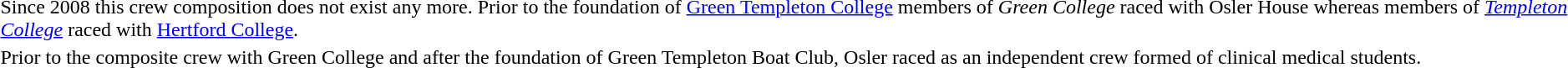<table>
<tr>
<td>Since 2008 this crew composition does not exist any more. Prior to the foundation of <a href='#'>Green Templeton College</a> members of <em>Green College</em> raced with Osler House whereas members of <em><a href='#'>Templeton College</a></em> raced with <a href='#'>Hertford College</a>.</td>
</tr>
<tr>
<td>Prior to the composite crew with Green College and after the foundation of Green Templeton Boat Club, Osler raced as an independent crew formed of clinical medical students.</td>
</tr>
</table>
